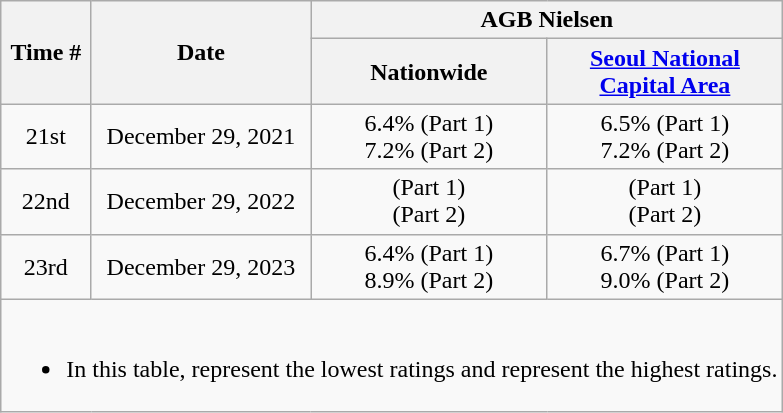<table class="wikitable" style="text-align:center">
<tr>
<th rowspan=2>Time #</th>
<th rowspan=2>Date</th>
<th colspan=2>AGB Nielsen</th>
</tr>
<tr>
<th width=150>Nationwide</th>
<th width=150><a href='#'>Seoul National Capital Area</a></th>
</tr>
<tr>
<td>21st</td>
<td>December 29, 2021</td>
<td>6.4%  (Part 1) <br> 7.2% (Part 2)</td>
<td>6.5%  (Part 1) <br> 7.2% (Part 2)</td>
</tr>
<tr>
<td>22nd</td>
<td>December 29, 2022</td>
<td> (Part 1) <br>   (Part 2)</td>
<td> (Part 1) <br>  (Part 2)</td>
</tr>
<tr>
<td>23rd</td>
<td>December 29, 2023</td>
<td>6.4%  (Part 1) <br> 8.9% (Part 2)</td>
<td>6.7%  (Part 1) <br> 9.0% (Part 2)</td>
</tr>
<tr>
<td colspan="5"><br><ul><li>In this table,  represent the lowest ratings and  represent the highest ratings.</li></ul></td>
</tr>
</table>
